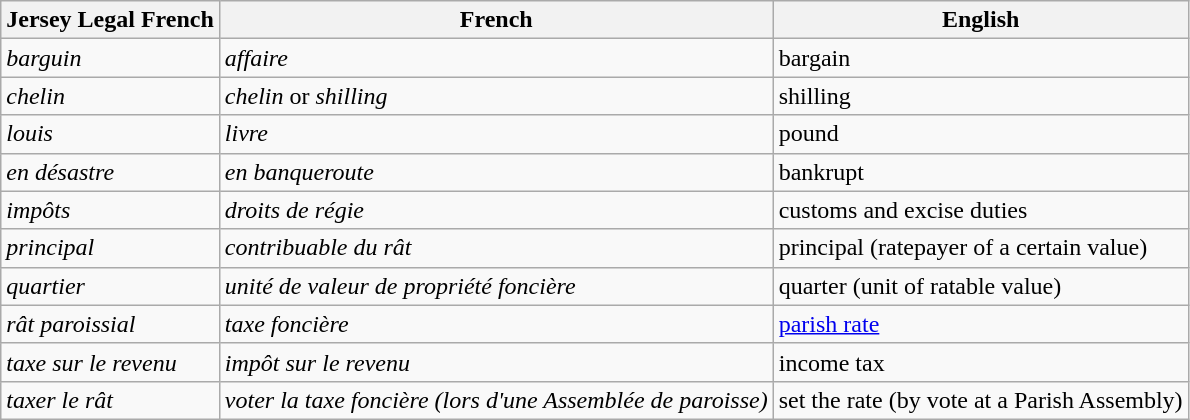<table class="wikitable">
<tr>
<th>Jersey Legal French</th>
<th>French</th>
<th>English</th>
</tr>
<tr>
<td><em>barguin</em></td>
<td><em>affaire</em></td>
<td>bargain</td>
</tr>
<tr>
<td><em>chelin</em></td>
<td><em>chelin</em> or <em>shilling</em></td>
<td>shilling</td>
</tr>
<tr>
<td><em>louis</em></td>
<td><em>livre</em></td>
<td>pound</td>
</tr>
<tr>
<td><em>en désastre</em></td>
<td><em>en banqueroute</em></td>
<td>bankrupt</td>
</tr>
<tr>
<td><em>impôts</em></td>
<td><em>droits de régie</em></td>
<td>customs and excise duties</td>
</tr>
<tr>
<td><em>principal</em></td>
<td><em>contribuable du rât</em></td>
<td>principal (ratepayer of a certain value)</td>
</tr>
<tr>
<td><em>quartier</em></td>
<td><em>unité de valeur de propriété foncière</em></td>
<td>quarter (unit of ratable value)</td>
</tr>
<tr>
<td><em>rât paroissial</em></td>
<td><em>taxe foncière</em></td>
<td><a href='#'>parish rate</a></td>
</tr>
<tr>
<td><em>taxe sur le revenu</em></td>
<td><em>impôt sur le revenu</em></td>
<td>income tax</td>
</tr>
<tr>
<td><em>taxer le rât</em></td>
<td><em>voter la taxe foncière (lors d'une Assemblée de paroisse)</em></td>
<td>set the rate (by vote at a Parish Assembly)</td>
</tr>
</table>
